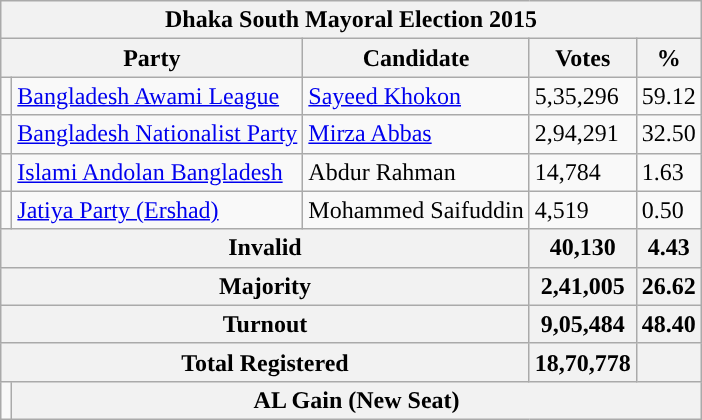<table class="wikitable" style=text-align:left>
<tr>
<th style=text-align:center colspan="5">Dhaka South Mayoral Election 2015</th>
</tr>
<tr>
<th colspan="2">Party</th>
<th>Candidate</th>
<th>Votes</th>
<th>%</th>
</tr>
<tr>
<td bgcolor=></td>
<td><a href='#'>Bangladesh Awami League</a></td>
<td><a href='#'>Sayeed Khokon</a></td>
<td>5,35,296</td>
<td>59.12</td>
</tr>
<tr>
<td bgcolor=></td>
<td><a href='#'>Bangladesh Nationalist Party</a></td>
<td><a href='#'>Mirza Abbas</a></td>
<td>2,94,291</td>
<td>32.50</td>
</tr>
<tr>
<td bgcolor=></td>
<td><a href='#'>Islami Andolan Bangladesh</a></td>
<td>Abdur Rahman</td>
<td>14,784</td>
<td>1.63</td>
</tr>
<tr>
<td bgcolor=></td>
<td><a href='#'>Jatiya Party (Ershad)</a></td>
<td>Mohammed Saifuddin</td>
<td>4,519</td>
<td>0.50</td>
</tr>
<tr>
<th align=right colspan=3>Invalid</th>
<th>40,130</th>
<th>4.43</th>
</tr>
<tr>
<th align=right colspan=3>Majority</th>
<th>2,41,005</th>
<th>26.62</th>
</tr>
<tr>
<th align=right colspan=3>Turnout</th>
<th>9,05,484</th>
<th>48.40</th>
</tr>
<tr>
<th align=right colspan=3>Total Registered</th>
<th>18,70,778</th>
<th></th>
</tr>
<tr>
<td style="background-color:"></td>
<th align=left colspan=4>AL Gain (New Seat)</th>
</tr>
</table>
